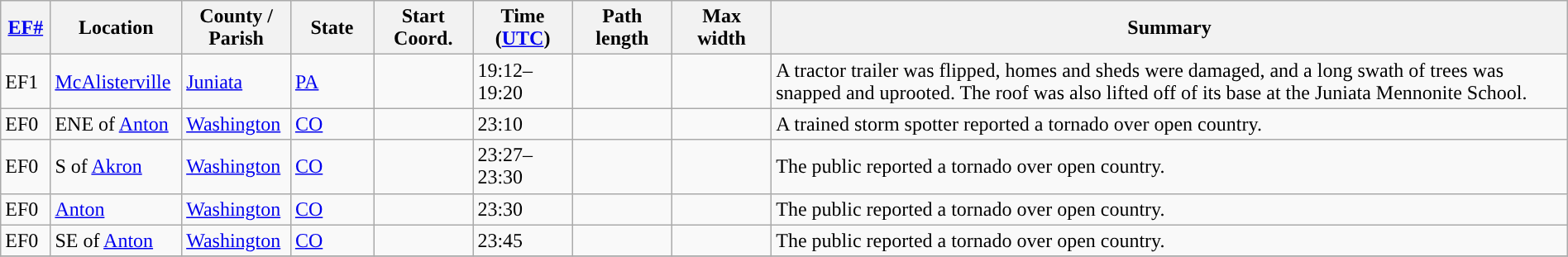<table class="wikitable sortable" style="width:100%;">
<tr>
<th scope="col"  style="width:3%; text-align:center;"><a href='#'>EF#</a></th>
<th scope="col"  style="width:7%; text-align:center;" class="unsortable">Location</th>
<th scope="col"  style="width:6%; text-align:center;" class="unsortable">County / Parish</th>
<th scope="col"  style="width:5%; text-align:center;">State</th>
<th scope="col"  style="width:6%; text-align:center;">Start Coord.</th>
<th scope="col"  style="width:6%; text-align:center;">Time (<a href='#'>UTC</a>)</th>
<th scope="col"  style="width:6%; text-align:center;">Path length</th>
<th scope="col"  style="width:6%; text-align:center;">Max width</th>
<th scope="col" class="unsortable" style="width:48%; text-align:center;">Summary</th>
</tr>
<tr>
<td>EF1</td>
<td><a href='#'>McAlisterville</a></td>
<td><a href='#'>Juniata</a></td>
<td><a href='#'>PA</a></td>
<td></td>
<td>19:12–19:20</td>
<td></td>
<td></td>
<td>A tractor trailer was flipped, homes and sheds were damaged, and a long swath of trees was snapped and uprooted. The roof was also lifted off of its base at the Juniata Mennonite School.</td>
</tr>
<tr>
<td>EF0</td>
<td>ENE of <a href='#'>Anton</a></td>
<td><a href='#'>Washington</a></td>
<td><a href='#'>CO</a></td>
<td></td>
<td>23:10</td>
<td></td>
<td></td>
<td>A trained storm spotter reported a tornado over open country.</td>
</tr>
<tr>
<td>EF0</td>
<td>S of <a href='#'>Akron</a></td>
<td><a href='#'>Washington</a></td>
<td><a href='#'>CO</a></td>
<td></td>
<td>23:27–23:30</td>
<td></td>
<td></td>
<td>The public reported a tornado over open country.</td>
</tr>
<tr>
<td>EF0</td>
<td><a href='#'>Anton</a></td>
<td><a href='#'>Washington</a></td>
<td><a href='#'>CO</a></td>
<td></td>
<td>23:30</td>
<td></td>
<td></td>
<td>The public reported a tornado over open country.</td>
</tr>
<tr>
<td>EF0</td>
<td>SE of <a href='#'>Anton</a></td>
<td><a href='#'>Washington</a></td>
<td><a href='#'>CO</a></td>
<td></td>
<td>23:45</td>
<td></td>
<td></td>
<td>The public reported a tornado over open country.</td>
</tr>
<tr>
</tr>
</table>
